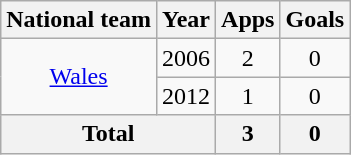<table class="wikitable" style="text-align:center">
<tr>
<th>National team</th>
<th>Year</th>
<th>Apps</th>
<th>Goals</th>
</tr>
<tr>
<td rowspan="2"><a href='#'>Wales</a></td>
<td>2006</td>
<td>2</td>
<td>0</td>
</tr>
<tr>
<td>2012</td>
<td>1</td>
<td>0</td>
</tr>
<tr>
<th colspan="2">Total</th>
<th>3</th>
<th>0</th>
</tr>
</table>
